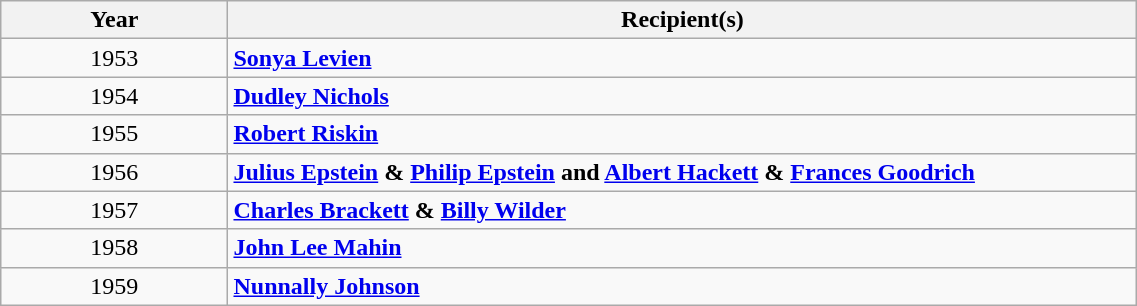<table class="wikitable" style="width: 60%;">
<tr>
<th width="20%">Year</th>
<th width="80%">Recipient(s)</th>
</tr>
<tr>
<td style="text-align:center;">1953</td>
<td><strong><a href='#'>Sonya Levien</a></strong></td>
</tr>
<tr>
<td style="text-align:center;">1954</td>
<td><strong><a href='#'>Dudley Nichols</a></strong></td>
</tr>
<tr>
<td style="text-align:center;">1955</td>
<td><strong><a href='#'>Robert Riskin</a></strong></td>
</tr>
<tr>
<td style="text-align:center;">1956</td>
<td><strong><a href='#'>Julius Epstein</a> & <a href='#'>Philip Epstein</a> and <a href='#'>Albert Hackett</a> & <a href='#'>Frances Goodrich</a></strong></td>
</tr>
<tr>
<td style="text-align:center;">1957</td>
<td><strong><a href='#'>Charles Brackett</a> & <a href='#'>Billy Wilder</a></strong></td>
</tr>
<tr>
<td style="text-align:center;">1958</td>
<td><strong><a href='#'>John Lee Mahin</a></strong></td>
</tr>
<tr>
<td style="text-align:center;">1959</td>
<td><strong><a href='#'>Nunnally Johnson</a></strong></td>
</tr>
</table>
